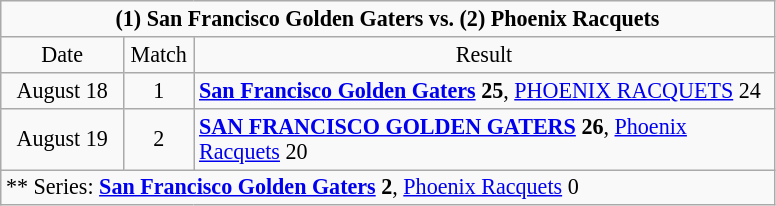<table class="wikitable" style="font-size:92%; text-align:left; line-height:normal; width=50%">
<tr>
<td style="text-align:center;" colspan=3><strong>(1) San Francisco Golden Gaters vs. (2) Phoenix Racquets</strong></td>
</tr>
<tr>
<td style="text-align:center; width:75px">Date</td>
<td style="text-align:center; width:40px">Match</td>
<td style="text-align:center; width:380px">Result</td>
</tr>
<tr>
<td style="text-align:center;">August 18</td>
<td style="text-align:center;">1</td>
<td><strong><a href='#'>San Francisco Golden Gaters</a> 25</strong>, <a href='#'>PHOENIX RACQUETS</a> 24</td>
</tr>
<tr>
<td style="text-align:center;">August 19</td>
<td style="text-align:center;">2</td>
<td><strong><a href='#'>SAN FRANCISCO GOLDEN GATERS</a> 26</strong>, <a href='#'>Phoenix Racquets</a> 20</td>
</tr>
<tr>
<td style="text-align:left;" colspan=3>** Series: <strong><a href='#'>San Francisco Golden Gaters</a> 2</strong>, <a href='#'>Phoenix Racquets</a> 0</td>
</tr>
</table>
